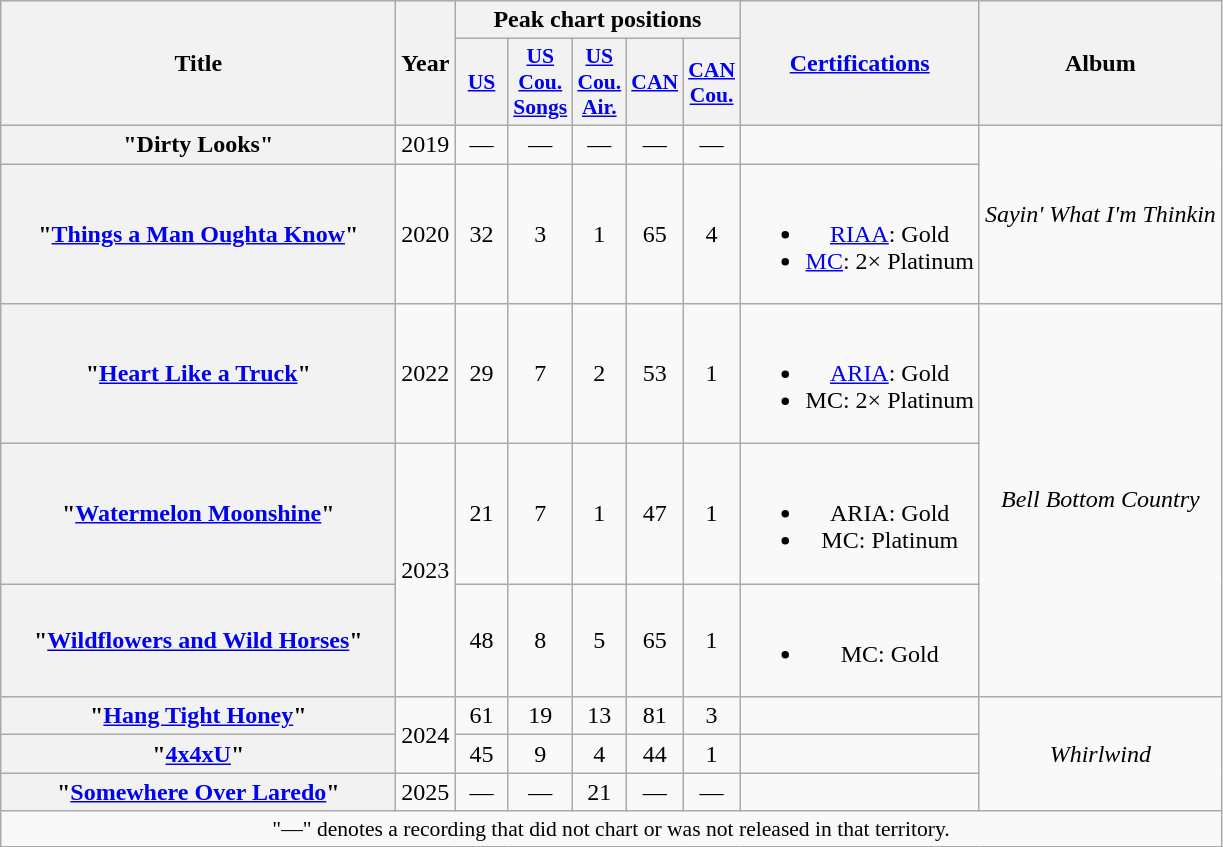<table class="wikitable plainrowheaders" style="text-align:center;" border="1">
<tr>
<th scope="col" rowspan="2" style="width:16em;">Title</th>
<th scope="col" rowspan="2">Year</th>
<th colspan="5" scope="col">Peak chart positions</th>
<th scope="col" rowspan="2"><a href='#'>Certifications</a></th>
<th scope="col" rowspan="2">Album</th>
</tr>
<tr>
<th scope="col" style="width:2em;font-size:90%;"><a href='#'>US</a><br></th>
<th scope="col" style="width:2em;font-size:90%;"><a href='#'>US<br>Cou.<br>Songs</a><br></th>
<th scope="col" style="width:2em;font-size:90%;"><a href='#'>US<br>Cou.<br>Air.</a><br></th>
<th scope="col" style="width:2em;font-size:90%;"><a href='#'>CAN</a><br></th>
<th scope="col" style="width:2em;font-size:90%;"><a href='#'>CAN<br>Cou.</a><br></th>
</tr>
<tr>
<th scope="row">"Dirty Looks"</th>
<td>2019</td>
<td>—</td>
<td>—</td>
<td>—</td>
<td>—</td>
<td>—</td>
<td></td>
<td rowspan="2"><em>Sayin' What I'm Thinkin</em></td>
</tr>
<tr>
<th scope="row">"<a href='#'>Things a Man Oughta Know</a>"</th>
<td>2020</td>
<td>32</td>
<td>3</td>
<td>1</td>
<td>65</td>
<td>4</td>
<td><br><ul><li><a href='#'>RIAA</a>: Gold</li><li><a href='#'>MC</a>: 2× Platinum</li></ul></td>
</tr>
<tr>
<th scope="row">"<a href='#'>Heart Like a Truck</a>"</th>
<td>2022</td>
<td>29</td>
<td>7</td>
<td>2</td>
<td>53</td>
<td>1</td>
<td><br><ul><li><a href='#'>ARIA</a>: Gold</li><li>MC: 2× Platinum</li></ul></td>
<td rowspan="3"><em>Bell Bottom Country</em></td>
</tr>
<tr>
<th scope="row">"<a href='#'>Watermelon Moonshine</a>"</th>
<td rowspan="2">2023</td>
<td>21</td>
<td>7</td>
<td>1</td>
<td>47</td>
<td>1</td>
<td><br><ul><li>ARIA: Gold</li><li>MC: Platinum</li></ul></td>
</tr>
<tr>
<th scope="row">"<a href='#'>Wildflowers and Wild Horses</a>"</th>
<td>48</td>
<td>8</td>
<td>5</td>
<td>65</td>
<td>1</td>
<td><br><ul><li>MC: Gold</li></ul></td>
</tr>
<tr>
<th scope="row">"<a href='#'>Hang Tight Honey</a>"</th>
<td rowspan="2">2024</td>
<td>61</td>
<td>19</td>
<td>13</td>
<td>81</td>
<td>3</td>
<td></td>
<td rowspan="3"><em>Whirlwind</em></td>
</tr>
<tr>
<th scope="row">"<a href='#'>4x4xU</a>"</th>
<td>45</td>
<td>9</td>
<td>4</td>
<td>44</td>
<td>1</td>
<td></td>
</tr>
<tr>
<th scope="row">"<a href='#'>Somewhere Over Laredo</a>"</th>
<td>2025</td>
<td>—</td>
<td>—</td>
<td>21</td>
<td>—</td>
<td>—</td>
</tr>
<tr>
<td colspan="9" style="font-size:90%">"—" denotes a recording that did not chart or was not released in that territory.</td>
</tr>
</table>
